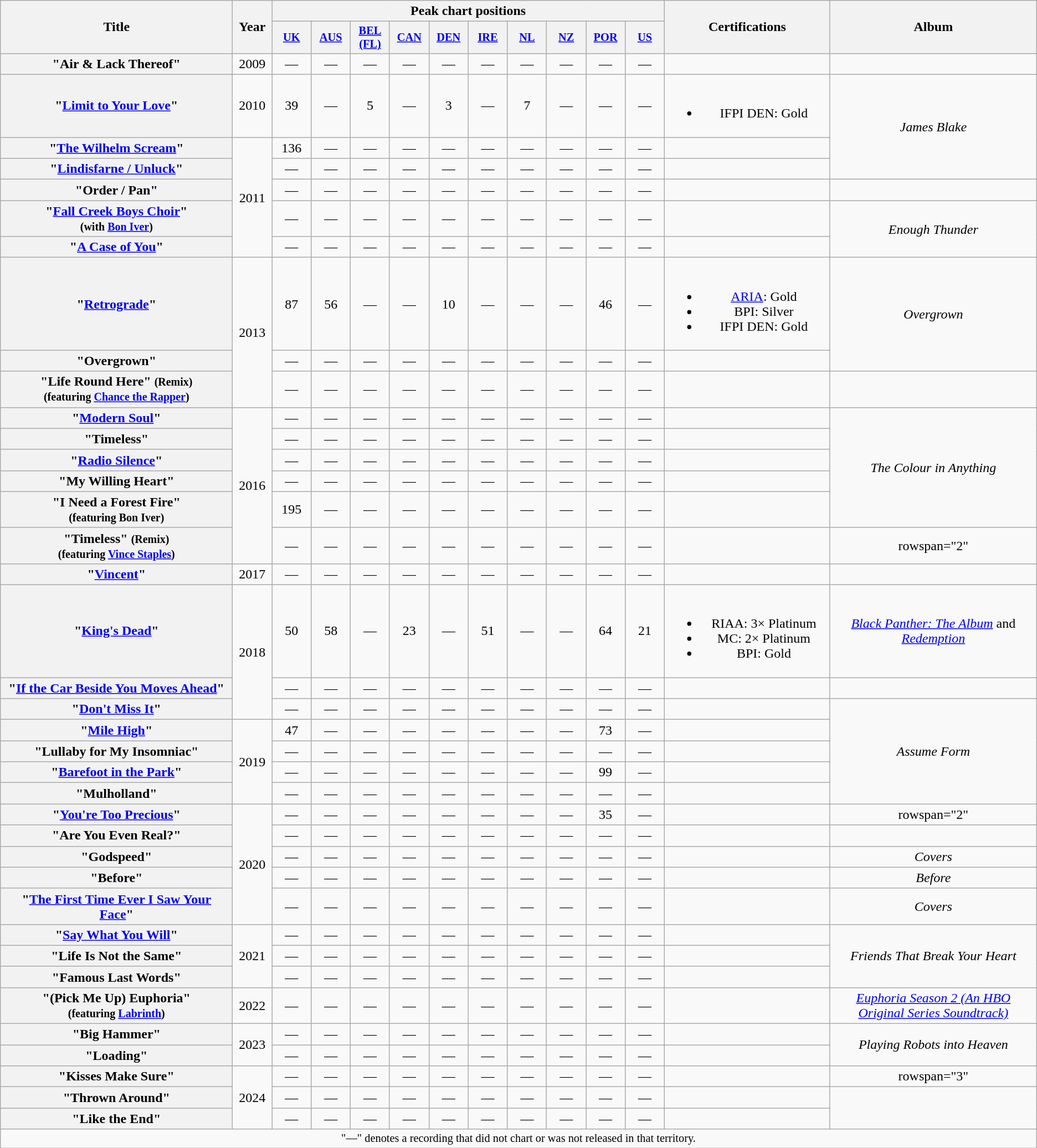<table class="wikitable plainrowheaders" style="text-align:center;">
<tr>
<th scope="col" rowspan="2" style="width:17em;">Title</th>
<th scope="col" rowspan="2" style="width:2.5em;">Year</th>
<th scope="col" colspan="10">Peak chart positions</th>
<th scope="col" rowspan="2" style="width:12em;">Certifications</th>
<th scope="col" rowspan="2">Album</th>
</tr>
<tr>
<th scope="col" style="width:3em;font-size:85%;"><a href='#'>UK</a><br></th>
<th scope="col" style="width:3em;font-size:85%;"><a href='#'>AUS</a><br></th>
<th scope="col" style="width:3em;font-size:85%;"><a href='#'>BEL<br>(FL)</a><br></th>
<th scope="col" style="width:3em;font-size:85%;"><a href='#'>CAN</a><br></th>
<th scope="col" style="width:3em;font-size:85%;"><a href='#'>DEN</a><br></th>
<th scope="col" style="width:3em;font-size:85%;"><a href='#'>IRE</a><br></th>
<th scope="col" style="width:3em;font-size:85%;"><a href='#'>NL</a><br></th>
<th scope="col" style="width:3em;font-size:85%;"><a href='#'>NZ</a><br></th>
<th scope="col" style="width:3em;font-size:85%;"><a href='#'>POR</a><br></th>
<th scope="col" style="width:3em;font-size:85%;"><a href='#'>US</a><br></th>
</tr>
<tr>
<th scope="row">"Air & Lack Thereof"</th>
<td>2009</td>
<td>—</td>
<td>—</td>
<td>—</td>
<td>—</td>
<td>—</td>
<td>—</td>
<td>—</td>
<td>—</td>
<td>—</td>
<td>—</td>
<td></td>
<td></td>
</tr>
<tr>
<th scope="row">"<a href='#'>Limit to Your Love</a>"</th>
<td>2010</td>
<td>39</td>
<td>—</td>
<td>5</td>
<td>—</td>
<td>3</td>
<td>—</td>
<td>7</td>
<td>—</td>
<td>—</td>
<td>—</td>
<td><br><ul><li>IFPI DEN: Gold</li></ul></td>
<td rowspan="3"><em>James Blake</em></td>
</tr>
<tr>
<th scope="row">"<a href='#'>The Wilhelm Scream</a>"</th>
<td rowspan="5">2011</td>
<td>136</td>
<td>—</td>
<td>—</td>
<td>—</td>
<td>—</td>
<td>—</td>
<td>—</td>
<td>—</td>
<td>—</td>
<td>—</td>
<td></td>
</tr>
<tr>
<th scope="row">"<a href='#'>Lindisfarne / Unluck</a>"</th>
<td>—</td>
<td>—</td>
<td>—</td>
<td>—</td>
<td>—</td>
<td>—</td>
<td>—</td>
<td>—</td>
<td>—</td>
<td>—</td>
<td></td>
</tr>
<tr>
<th scope="row">"Order / Pan"</th>
<td>—</td>
<td>—</td>
<td>—</td>
<td>—</td>
<td>—</td>
<td>—</td>
<td>—</td>
<td>—</td>
<td>—</td>
<td>—</td>
<td></td>
<td></td>
</tr>
<tr>
<th scope="row">"<a href='#'>Fall Creek Boys Choir</a>"<br><small>(with <a href='#'>Bon Iver</a>)</small></th>
<td>—</td>
<td>—</td>
<td>—</td>
<td>—</td>
<td>—</td>
<td>—</td>
<td>—</td>
<td>—</td>
<td>—</td>
<td>—</td>
<td></td>
<td rowspan="2"><em>Enough Thunder</em></td>
</tr>
<tr>
<th scope="row">"<a href='#'>A Case of You</a>"</th>
<td>—</td>
<td>—</td>
<td>—</td>
<td>—</td>
<td>—</td>
<td>—</td>
<td>—</td>
<td>—</td>
<td>—</td>
<td>—</td>
<td></td>
</tr>
<tr>
<th scope="row">"<a href='#'>Retrograde</a>"</th>
<td rowspan="3">2013</td>
<td>87</td>
<td>56</td>
<td>—</td>
<td>—</td>
<td>10</td>
<td>—</td>
<td>—</td>
<td>—</td>
<td>46</td>
<td>—</td>
<td><br><ul><li><a href='#'>ARIA</a>: Gold</li><li>BPI: Silver</li><li>IFPI DEN: Gold</li></ul></td>
<td rowspan="2"><em>Overgrown</em></td>
</tr>
<tr>
<th scope="row">"Overgrown"</th>
<td>—</td>
<td>—</td>
<td>—</td>
<td>—</td>
<td>—</td>
<td>—</td>
<td>—</td>
<td>—</td>
<td>—</td>
<td>—</td>
<td></td>
</tr>
<tr>
<th scope="row">"Life Round Here" <small>(Remix)<br>(featuring <a href='#'>Chance the Rapper</a>)</small></th>
<td>—</td>
<td>—</td>
<td>—</td>
<td>—</td>
<td>—</td>
<td>—</td>
<td>—</td>
<td>—</td>
<td>—</td>
<td>—</td>
<td></td>
<td></td>
</tr>
<tr>
<th scope="row">"<a href='#'>Modern Soul</a>"</th>
<td rowspan="6">2016</td>
<td>—</td>
<td>—</td>
<td>—</td>
<td>—</td>
<td>—</td>
<td>—</td>
<td>—</td>
<td>—</td>
<td>—</td>
<td>—</td>
<td></td>
<td rowspan="5"><em>The Colour in Anything</em></td>
</tr>
<tr>
<th scope="row">"Timeless"</th>
<td>—</td>
<td>—</td>
<td>—</td>
<td>—</td>
<td>—</td>
<td>—</td>
<td>—</td>
<td>—</td>
<td>—</td>
<td>—</td>
<td></td>
</tr>
<tr>
<th scope="row">"<a href='#'>Radio Silence</a>"</th>
<td>—</td>
<td>—</td>
<td>—</td>
<td>—</td>
<td>—</td>
<td>—</td>
<td>—</td>
<td>—</td>
<td>—</td>
<td>—</td>
<td></td>
</tr>
<tr>
<th scope="row">"My Willing Heart"</th>
<td>—</td>
<td>—</td>
<td>—</td>
<td>—</td>
<td>—</td>
<td>—</td>
<td>—</td>
<td>—</td>
<td>—</td>
<td>—</td>
<td></td>
</tr>
<tr>
<th scope="row">"I Need a Forest Fire"<br><small>(featuring Bon Iver)</small></th>
<td>195</td>
<td>—</td>
<td>—</td>
<td>—</td>
<td>—</td>
<td>—</td>
<td>—</td>
<td>—</td>
<td —>—</td>
<td>—</td>
<td></td>
</tr>
<tr>
<th scope="row">"Timeless" <small>(Remix)</small><br><small>(featuring <a href='#'>Vince Staples</a>)</small></th>
<td>—</td>
<td>—</td>
<td>—</td>
<td>—</td>
<td>—</td>
<td>—</td>
<td>—</td>
<td>—</td>
<td>—</td>
<td>—</td>
<td></td>
<td>rowspan="2" </td>
</tr>
<tr>
<th scope="row">"<a href='#'>Vincent</a>"</th>
<td>2017</td>
<td>—</td>
<td>—</td>
<td>—</td>
<td>—</td>
<td>—</td>
<td>—</td>
<td>—</td>
<td>—</td>
<td>—</td>
<td>—</td>
<td></td>
</tr>
<tr>
<th scope="row">"<a href='#'>King's Dead</a>"<br></th>
<td rowspan="3">2018</td>
<td>50</td>
<td>58</td>
<td>—</td>
<td>23</td>
<td>—</td>
<td>51</td>
<td>—</td>
<td>—</td>
<td>64</td>
<td>21</td>
<td><br><ul><li>RIAA: 3× Platinum</li><li>MC: 2× Platinum</li><li>BPI: Gold</li></ul></td>
<td><em><a href='#'>Black Panther: The Album</a></em> and <em><a href='#'>Redemption</a></em></td>
</tr>
<tr>
<th scope="row">"<a href='#'>If the Car Beside You Moves Ahead</a>"</th>
<td>—</td>
<td>—</td>
<td>—</td>
<td>—</td>
<td>—</td>
<td>—</td>
<td>—</td>
<td>—</td>
<td>—</td>
<td>—</td>
<td></td>
<td></td>
</tr>
<tr>
<th scope="row">"<a href='#'>Don't Miss It</a>"</th>
<td>—</td>
<td>—</td>
<td>—</td>
<td>—</td>
<td>—</td>
<td>—</td>
<td>—</td>
<td>—</td>
<td>—</td>
<td>—</td>
<td></td>
<td rowspan="5"><em>Assume Form</em></td>
</tr>
<tr>
<th scope="row">"<a href='#'>Mile High</a>"<br></th>
<td rowspan="4">2019</td>
<td>47</td>
<td>—</td>
<td>—</td>
<td>—</td>
<td>—</td>
<td>—</td>
<td>—</td>
<td>—</td>
<td>73</td>
<td>—</td>
<td></td>
</tr>
<tr>
<th scope="row">"Lullaby for My Insomniac"</th>
<td>—</td>
<td>—</td>
<td>—</td>
<td>—</td>
<td>—</td>
<td>—</td>
<td>—</td>
<td>—</td>
<td>—</td>
<td>—</td>
<td></td>
</tr>
<tr>
<th scope="row">"<a href='#'>Barefoot in the Park</a>"<br></th>
<td>—</td>
<td>—</td>
<td>—</td>
<td>—</td>
<td>—</td>
<td>—</td>
<td>—</td>
<td>—</td>
<td>99</td>
<td>—</td>
<td></td>
</tr>
<tr>
<th scope="row">"Mulholland"</th>
<td>—</td>
<td>—</td>
<td>—</td>
<td>—</td>
<td>—</td>
<td>—</td>
<td>—</td>
<td>—</td>
<td>—</td>
<td>—</td>
<td></td>
</tr>
<tr>
<th scope="row">"<a href='#'>You're Too Precious</a>"</th>
<td rowspan="5">2020</td>
<td>—</td>
<td>—</td>
<td>—</td>
<td>—</td>
<td>—</td>
<td>—</td>
<td>—</td>
<td>—</td>
<td>35</td>
<td>—</td>
<td></td>
<td>rowspan="2" </td>
</tr>
<tr>
<th scope="row">"Are You Even Real?"</th>
<td>—</td>
<td>—</td>
<td>—</td>
<td>—</td>
<td>—</td>
<td>—</td>
<td>—</td>
<td>—</td>
<td>—</td>
<td>—</td>
<td></td>
</tr>
<tr>
<th scope="row">"Godspeed"</th>
<td>—</td>
<td>—</td>
<td>—</td>
<td>—</td>
<td>—</td>
<td>—</td>
<td>—</td>
<td>—</td>
<td>—</td>
<td>—</td>
<td></td>
<td><em>Covers</em></td>
</tr>
<tr>
<th scope="row">"Before"</th>
<td>—</td>
<td>—</td>
<td>—</td>
<td>—</td>
<td>—</td>
<td>—</td>
<td>—</td>
<td>—</td>
<td>—</td>
<td>—</td>
<td></td>
<td><em>Before</em></td>
</tr>
<tr>
<th scope="row">"<a href='#'>The First Time Ever I Saw Your Face</a>"</th>
<td>—</td>
<td>—</td>
<td>—</td>
<td>—</td>
<td>—</td>
<td>—</td>
<td>—</td>
<td>—</td>
<td>—</td>
<td>—</td>
<td></td>
<td><em>Covers</em></td>
</tr>
<tr>
<th scope="row">"<a href='#'>Say What You Will</a>"</th>
<td rowspan="3">2021</td>
<td>—</td>
<td>—</td>
<td>—</td>
<td>—</td>
<td>—</td>
<td>—</td>
<td>—</td>
<td>—</td>
<td>—</td>
<td>—</td>
<td></td>
<td rowspan="3"><em>Friends That Break Your Heart</em></td>
</tr>
<tr>
<th scope="row">"Life Is Not the Same"</th>
<td>—</td>
<td>—</td>
<td>—</td>
<td>—</td>
<td>—</td>
<td>—</td>
<td>—</td>
<td>—</td>
<td>—</td>
<td>—</td>
<td></td>
</tr>
<tr>
<th scope="row">"Famous Last Words"</th>
<td>—</td>
<td>—</td>
<td>—</td>
<td>—</td>
<td>—</td>
<td>—</td>
<td>—</td>
<td>—</td>
<td>—</td>
<td>—</td>
<td></td>
</tr>
<tr>
<th scope="row">"(Pick Me Up) Euphoria"<small><br>(featuring <a href='#'>Labrinth</a>)</small></th>
<td>2022</td>
<td>—</td>
<td>—</td>
<td>—</td>
<td>—</td>
<td>—</td>
<td>—</td>
<td>—</td>
<td>—</td>
<td>—</td>
<td>—</td>
<td></td>
<td><em><a href='#'>Euphoria Season 2 (An HBO Original Series Soundtrack)</a></em></td>
</tr>
<tr>
<th scope="row">"Big Hammer"</th>
<td rowspan="2">2023</td>
<td>—</td>
<td>—</td>
<td>—</td>
<td>—</td>
<td>—</td>
<td>—</td>
<td>—</td>
<td>—</td>
<td>—</td>
<td>—</td>
<td></td>
<td rowspan="2"><em>Playing Robots into Heaven</em></td>
</tr>
<tr>
<th scope="row">"Loading"</th>
<td>—</td>
<td>—</td>
<td>—</td>
<td>—</td>
<td>—</td>
<td>—</td>
<td>—</td>
<td>—</td>
<td>—</td>
<td>—</td>
<td></td>
</tr>
<tr>
<th scope="row">"Kisses Make Sure"<br></th>
<td rowspan="3">2024</td>
<td>—</td>
<td>—</td>
<td>—</td>
<td>—</td>
<td>—</td>
<td>—</td>
<td>—</td>
<td>—</td>
<td>—</td>
<td>—</td>
<td></td>
<td>rowspan="3" </td>
</tr>
<tr>
<th scope="row">"Thrown Around"</th>
<td>—</td>
<td>—</td>
<td>—</td>
<td>—</td>
<td>—</td>
<td>—</td>
<td>—</td>
<td>—</td>
<td>—</td>
<td>—</td>
<td></td>
</tr>
<tr>
<th scope="row">"Like the End"</th>
<td>—</td>
<td>—</td>
<td>—</td>
<td>—</td>
<td>—</td>
<td>—</td>
<td>—</td>
<td>—</td>
<td>—</td>
<td>—</td>
<td></td>
</tr>
<tr>
<td colspan="18" style="font-size:85%;">"—" denotes a recording that did not chart or was not released in that territory.</td>
</tr>
</table>
